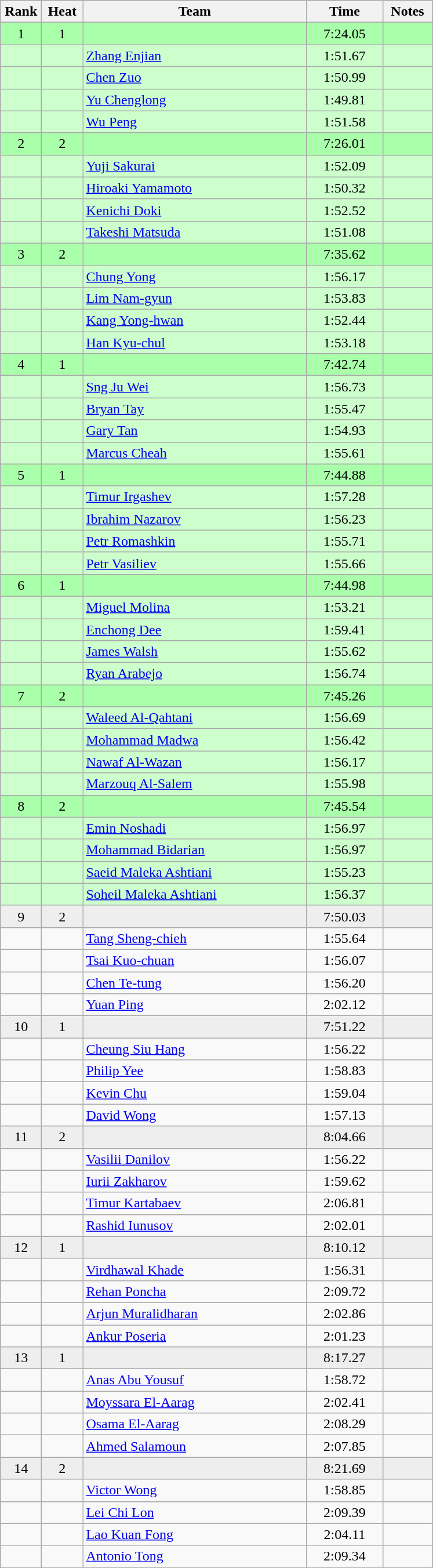<table class="wikitable" style="text-align:center">
<tr>
<th width=40>Rank</th>
<th width=40>Heat</th>
<th width=250>Team</th>
<th width=80>Time</th>
<th width=50>Notes</th>
</tr>
<tr bgcolor="aaffaa">
<td>1</td>
<td>1</td>
<td align=left></td>
<td>7:24.05</td>
<td></td>
</tr>
<tr bgcolor="ccffcc">
<td></td>
<td></td>
<td align=left><a href='#'>Zhang Enjian</a></td>
<td>1:51.67</td>
<td></td>
</tr>
<tr bgcolor="ccffcc">
<td></td>
<td></td>
<td align=left><a href='#'>Chen Zuo</a></td>
<td>1:50.99</td>
<td></td>
</tr>
<tr bgcolor="ccffcc">
<td></td>
<td></td>
<td align=left><a href='#'>Yu Chenglong</a></td>
<td>1:49.81</td>
<td></td>
</tr>
<tr bgcolor="ccffcc">
<td></td>
<td></td>
<td align=left><a href='#'>Wu Peng</a></td>
<td>1:51.58</td>
<td></td>
</tr>
<tr bgcolor="aaffaa">
<td>2</td>
<td>2</td>
<td align=left></td>
<td>7:26.01</td>
<td></td>
</tr>
<tr bgcolor="ccffcc">
<td></td>
<td></td>
<td align=left><a href='#'>Yuji Sakurai</a></td>
<td>1:52.09</td>
<td></td>
</tr>
<tr bgcolor="ccffcc">
<td></td>
<td></td>
<td align=left><a href='#'>Hiroaki Yamamoto</a></td>
<td>1:50.32</td>
<td></td>
</tr>
<tr bgcolor="ccffcc">
<td></td>
<td></td>
<td align=left><a href='#'>Kenichi Doki</a></td>
<td>1:52.52</td>
<td></td>
</tr>
<tr bgcolor="ccffcc">
<td></td>
<td></td>
<td align=left><a href='#'>Takeshi Matsuda</a></td>
<td>1:51.08</td>
<td></td>
</tr>
<tr bgcolor="aaffaa">
<td>3</td>
<td>2</td>
<td align=left></td>
<td>7:35.62</td>
<td></td>
</tr>
<tr bgcolor="ccffcc">
<td></td>
<td></td>
<td align=left><a href='#'>Chung Yong</a></td>
<td>1:56.17</td>
<td></td>
</tr>
<tr bgcolor="ccffcc">
<td></td>
<td></td>
<td align=left><a href='#'>Lim Nam-gyun</a></td>
<td>1:53.83</td>
<td></td>
</tr>
<tr bgcolor="ccffcc">
<td></td>
<td></td>
<td align=left><a href='#'>Kang Yong-hwan</a></td>
<td>1:52.44</td>
<td></td>
</tr>
<tr bgcolor="ccffcc">
<td></td>
<td></td>
<td align=left><a href='#'>Han Kyu-chul</a></td>
<td>1:53.18</td>
<td></td>
</tr>
<tr bgcolor="aaffaa">
<td>4</td>
<td>1</td>
<td align=left></td>
<td>7:42.74</td>
<td></td>
</tr>
<tr bgcolor="ccffcc">
<td></td>
<td></td>
<td align=left><a href='#'>Sng Ju Wei</a></td>
<td>1:56.73</td>
<td></td>
</tr>
<tr bgcolor="ccffcc">
<td></td>
<td></td>
<td align=left><a href='#'>Bryan Tay</a></td>
<td>1:55.47</td>
<td></td>
</tr>
<tr bgcolor="ccffcc">
<td></td>
<td></td>
<td align=left><a href='#'>Gary Tan</a></td>
<td>1:54.93</td>
<td></td>
</tr>
<tr bgcolor="ccffcc">
<td></td>
<td></td>
<td align=left><a href='#'>Marcus Cheah</a></td>
<td>1:55.61</td>
<td></td>
</tr>
<tr bgcolor="aaffaa">
<td>5</td>
<td>1</td>
<td align=left></td>
<td>7:44.88</td>
<td></td>
</tr>
<tr bgcolor="ccffcc">
<td></td>
<td></td>
<td align=left><a href='#'>Timur Irgashev</a></td>
<td>1:57.28</td>
<td></td>
</tr>
<tr bgcolor="ccffcc">
<td></td>
<td></td>
<td align=left><a href='#'>Ibrahim Nazarov</a></td>
<td>1:56.23</td>
<td></td>
</tr>
<tr bgcolor="ccffcc">
<td></td>
<td></td>
<td align=left><a href='#'>Petr Romashkin</a></td>
<td>1:55.71</td>
<td></td>
</tr>
<tr bgcolor="ccffcc">
<td></td>
<td></td>
<td align=left><a href='#'>Petr Vasiliev</a></td>
<td>1:55.66</td>
<td></td>
</tr>
<tr bgcolor="aaffaa">
<td>6</td>
<td>1</td>
<td align=left></td>
<td>7:44.98</td>
<td></td>
</tr>
<tr bgcolor="ccffcc">
<td></td>
<td></td>
<td align=left><a href='#'>Miguel Molina</a></td>
<td>1:53.21</td>
<td></td>
</tr>
<tr bgcolor="ccffcc">
<td></td>
<td></td>
<td align=left><a href='#'>Enchong Dee</a></td>
<td>1:59.41</td>
<td></td>
</tr>
<tr bgcolor="ccffcc">
<td></td>
<td></td>
<td align=left><a href='#'>James Walsh</a></td>
<td>1:55.62</td>
<td></td>
</tr>
<tr bgcolor="ccffcc">
<td></td>
<td></td>
<td align=left><a href='#'>Ryan Arabejo</a></td>
<td>1:56.74</td>
<td></td>
</tr>
<tr bgcolor="aaffaa">
<td>7</td>
<td>2</td>
<td align=left></td>
<td>7:45.26</td>
<td></td>
</tr>
<tr bgcolor="ccffcc">
<td></td>
<td></td>
<td align=left><a href='#'>Waleed Al-Qahtani</a></td>
<td>1:56.69</td>
<td></td>
</tr>
<tr bgcolor="ccffcc">
<td></td>
<td></td>
<td align=left><a href='#'>Mohammad Madwa</a></td>
<td>1:56.42</td>
<td></td>
</tr>
<tr bgcolor="ccffcc">
<td></td>
<td></td>
<td align=left><a href='#'>Nawaf Al-Wazan</a></td>
<td>1:56.17</td>
<td></td>
</tr>
<tr bgcolor="ccffcc">
<td></td>
<td></td>
<td align=left><a href='#'>Marzouq Al-Salem</a></td>
<td>1:55.98</td>
<td></td>
</tr>
<tr bgcolor="aaffaa">
<td>8</td>
<td>2</td>
<td align=left></td>
<td>7:45.54</td>
<td></td>
</tr>
<tr bgcolor="ccffcc">
<td></td>
<td></td>
<td align=left><a href='#'>Emin Noshadi</a></td>
<td>1:56.97</td>
<td></td>
</tr>
<tr bgcolor="ccffcc">
<td></td>
<td></td>
<td align=left><a href='#'>Mohammad Bidarian</a></td>
<td>1:56.97</td>
<td></td>
</tr>
<tr bgcolor="ccffcc">
<td></td>
<td></td>
<td align=left><a href='#'>Saeid Maleka Ashtiani</a></td>
<td>1:55.23</td>
<td></td>
</tr>
<tr bgcolor="ccffcc">
<td></td>
<td></td>
<td align=left><a href='#'>Soheil Maleka Ashtiani</a></td>
<td>1:56.37</td>
<td></td>
</tr>
<tr bgcolor=eeeeee>
<td>9</td>
<td>2</td>
<td align=left></td>
<td>7:50.03</td>
<td></td>
</tr>
<tr>
<td></td>
<td></td>
<td align=left><a href='#'>Tang Sheng-chieh</a></td>
<td>1:55.64</td>
<td></td>
</tr>
<tr>
<td></td>
<td></td>
<td align=left><a href='#'>Tsai Kuo-chuan</a></td>
<td>1:56.07</td>
<td></td>
</tr>
<tr>
<td></td>
<td></td>
<td align=left><a href='#'>Chen Te-tung</a></td>
<td>1:56.20</td>
<td></td>
</tr>
<tr>
<td></td>
<td></td>
<td align=left><a href='#'>Yuan Ping</a></td>
<td>2:02.12</td>
<td></td>
</tr>
<tr bgcolor=eeeeee>
<td>10</td>
<td>1</td>
<td align=left></td>
<td>7:51.22</td>
<td></td>
</tr>
<tr>
<td></td>
<td></td>
<td align=left><a href='#'>Cheung Siu Hang</a></td>
<td>1:56.22</td>
<td></td>
</tr>
<tr>
<td></td>
<td></td>
<td align=left><a href='#'>Philip Yee</a></td>
<td>1:58.83</td>
<td></td>
</tr>
<tr>
<td></td>
<td></td>
<td align=left><a href='#'>Kevin Chu</a></td>
<td>1:59.04</td>
<td></td>
</tr>
<tr>
<td></td>
<td></td>
<td align=left><a href='#'>David Wong</a></td>
<td>1:57.13</td>
<td></td>
</tr>
<tr bgcolor=eeeeee>
<td>11</td>
<td>2</td>
<td align=left></td>
<td>8:04.66</td>
<td></td>
</tr>
<tr>
<td></td>
<td></td>
<td align=left><a href='#'>Vasilii Danilov</a></td>
<td>1:56.22</td>
<td></td>
</tr>
<tr>
<td></td>
<td></td>
<td align=left><a href='#'>Iurii Zakharov</a></td>
<td>1:59.62</td>
<td></td>
</tr>
<tr>
<td></td>
<td></td>
<td align=left><a href='#'>Timur Kartabaev</a></td>
<td>2:06.81</td>
<td></td>
</tr>
<tr>
<td></td>
<td></td>
<td align=left><a href='#'>Rashid Iunusov</a></td>
<td>2:02.01</td>
<td></td>
</tr>
<tr bgcolor=eeeeee>
<td>12</td>
<td>1</td>
<td align=left></td>
<td>8:10.12</td>
<td></td>
</tr>
<tr>
<td></td>
<td></td>
<td align=left><a href='#'>Virdhawal Khade</a></td>
<td>1:56.31</td>
<td></td>
</tr>
<tr>
<td></td>
<td></td>
<td align=left><a href='#'>Rehan Poncha</a></td>
<td>2:09.72</td>
<td></td>
</tr>
<tr>
<td></td>
<td></td>
<td align=left><a href='#'>Arjun Muralidharan</a></td>
<td>2:02.86</td>
<td></td>
</tr>
<tr>
<td></td>
<td></td>
<td align=left><a href='#'>Ankur Poseria</a></td>
<td>2:01.23</td>
<td></td>
</tr>
<tr bgcolor=eeeeee>
<td>13</td>
<td>1</td>
<td align=left></td>
<td>8:17.27</td>
<td></td>
</tr>
<tr>
<td></td>
<td></td>
<td align=left><a href='#'>Anas Abu Yousuf</a></td>
<td>1:58.72</td>
<td></td>
</tr>
<tr>
<td></td>
<td></td>
<td align=left><a href='#'>Moyssara El-Aarag</a></td>
<td>2:02.41</td>
<td></td>
</tr>
<tr>
<td></td>
<td></td>
<td align=left><a href='#'>Osama El-Aarag</a></td>
<td>2:08.29</td>
<td></td>
</tr>
<tr>
<td></td>
<td></td>
<td align=left><a href='#'>Ahmed Salamoun</a></td>
<td>2:07.85</td>
<td></td>
</tr>
<tr bgcolor=eeeeee>
<td>14</td>
<td>2</td>
<td align=left></td>
<td>8:21.69</td>
<td></td>
</tr>
<tr>
<td></td>
<td></td>
<td align=left><a href='#'>Victor Wong</a></td>
<td>1:58.85</td>
<td></td>
</tr>
<tr>
<td></td>
<td></td>
<td align=left><a href='#'>Lei Chi Lon</a></td>
<td>2:09.39</td>
<td></td>
</tr>
<tr>
<td></td>
<td></td>
<td align=left><a href='#'>Lao Kuan Fong</a></td>
<td>2:04.11</td>
<td></td>
</tr>
<tr>
<td></td>
<td></td>
<td align=left><a href='#'>Antonio Tong</a></td>
<td>2:09.34</td>
<td></td>
</tr>
</table>
